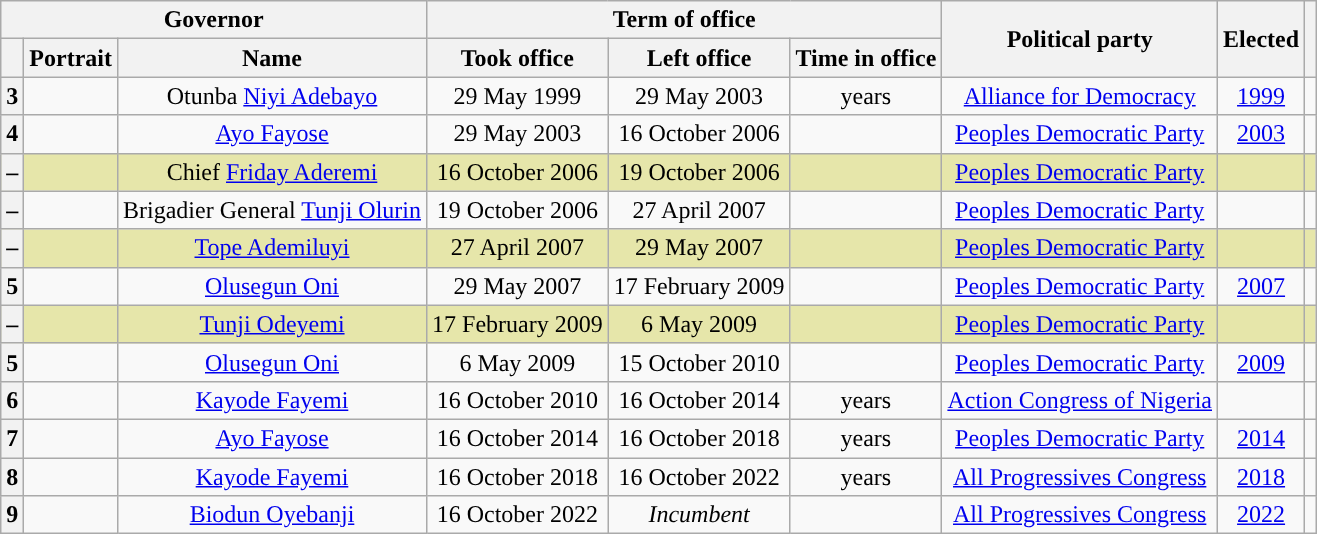<table class="wikitable" style="text-align:center">
<tr>
<th colspan=3>Governor</th>
<th colspan=3>Term of office</th>
<th rowspan=2>Political party</th>
<th rowspan=2>Elected</th>
<th rowspan=2></th>
</tr>
<tr>
<th></th>
<th>Portrait</th>
<th>Name<br></th>
<th>Took office</th>
<th>Left office</th>
<th>Time in office</th>
</tr>
<tr>
<th style="background:">3</th>
<td></td>
<td>Otunba <a href='#'>Niyi Adebayo</a><br></td>
<td>29 May 1999</td>
<td>29 May 2003</td>
<td> years</td>
<td><a href='#'>Alliance for Democracy</a></td>
<td><a href='#'>1999</a></td>
<td></td>
</tr>
<tr>
<th style="background:">4</th>
<td></td>
<td><a href='#'>Ayo Fayose</a><br></td>
<td>29 May 2003</td>
<td>16 October 2006</td>
<td></td>
<td><a href='#'>Peoples Democratic Party</a></td>
<td><a href='#'>2003</a></td>
<td></td>
</tr>
<tr style="background:#e6e6aa;">
<th style="background:">–</th>
<td></td>
<td>Chief <a href='#'>Friday Aderemi</a></td>
<td>16 October 2006</td>
<td>19 October 2006</td>
<td></td>
<td><a href='#'>Peoples Democratic Party</a></td>
<td></td>
<td></td>
</tr>
<tr>
<th style="background:">–</th>
<td></td>
<td>Brigadier General <a href='#'>Tunji Olurin</a><br></td>
<td>19 October 2006</td>
<td>27 April 2007</td>
<td></td>
<td><a href='#'>Peoples Democratic Party</a></td>
<td></td>
<td></td>
</tr>
<tr style="background:#e6e6aa;">
<th style="background:">–</th>
<td></td>
<td><a href='#'>Tope Ademiluyi</a><br></td>
<td>27 April 2007</td>
<td>29 May 2007</td>
<td></td>
<td><a href='#'>Peoples Democratic Party</a></td>
<td></td>
<td></td>
</tr>
<tr>
<th style="background:">5</th>
<td></td>
<td><a href='#'>Olusegun Oni</a><br></td>
<td>29 May 2007</td>
<td>17 February 2009</td>
<td></td>
<td><a href='#'>Peoples Democratic Party</a></td>
<td><a href='#'>2007</a></td>
<td></td>
</tr>
<tr style="background:#e6e6aa;">
<th style="background:">–</th>
<td></td>
<td><a href='#'>Tunji Odeyemi</a></td>
<td>17 February 2009</td>
<td>6 May 2009</td>
<td></td>
<td><a href='#'>Peoples Democratic Party</a></td>
<td></td>
<td></td>
</tr>
<tr>
<th style="background:">5</th>
<td></td>
<td><a href='#'>Olusegun Oni</a><br></td>
<td>6 May 2009</td>
<td>15 October 2010</td>
<td></td>
<td><a href='#'>Peoples Democratic Party</a></td>
<td><a href='#'>2009</a></td>
<td></td>
</tr>
<tr>
<th style="background:">6</th>
<td></td>
<td><a href='#'>Kayode Fayemi</a><br></td>
<td>16 October 2010</td>
<td>16 October 2014</td>
<td> years</td>
<td><a href='#'>Action Congress of Nigeria</a></td>
<td></td>
<td></td>
</tr>
<tr>
<th style="background:">7</th>
<td></td>
<td><a href='#'>Ayo Fayose</a><br></td>
<td>16 October 2014</td>
<td>16 October 2018</td>
<td> years</td>
<td><a href='#'>Peoples Democratic Party</a></td>
<td><a href='#'>2014</a></td>
<td></td>
</tr>
<tr>
<th style="background:">8</th>
<td></td>
<td><a href='#'>Kayode Fayemi</a><br></td>
<td>16 October 2018</td>
<td>16 October 2022</td>
<td> years</td>
<td><a href='#'>All Progressives Congress</a></td>
<td><a href='#'>2018</a></td>
<td></td>
</tr>
<tr>
<th style="background:">9</th>
<td></td>
<td><a href='#'>Biodun Oyebanji</a><br></td>
<td>16 October 2022</td>
<td><em>Incumbent</em></td>
<td></td>
<td><a href='#'>All Progressives Congress</a></td>
<td><a href='#'>2022</a></td>
<td></td>
</tr>
</table>
